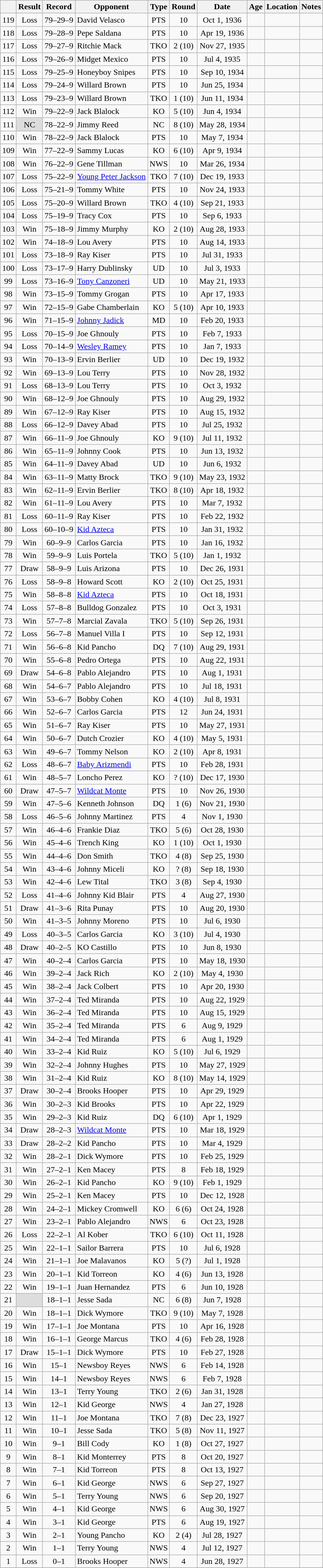<table class="wikitable mw-collapsible" style="text-align:center">
<tr>
<th></th>
<th>Result</th>
<th>Record</th>
<th>Opponent</th>
<th>Type</th>
<th>Round</th>
<th>Date</th>
<th>Age</th>
<th>Location</th>
<th>Notes</th>
</tr>
<tr>
<td>119</td>
<td>Loss</td>
<td>79–29–9 </td>
<td align=left>David Velasco</td>
<td>PTS</td>
<td>10</td>
<td>Oct 1, 1936</td>
<td style="text-align:left;"></td>
<td style="text-align:left;"></td>
<td style="text-align:left;"></td>
</tr>
<tr>
<td>118</td>
<td>Loss</td>
<td>79–28–9 </td>
<td align=left>Pepe Saldana</td>
<td>PTS</td>
<td>10</td>
<td>Apr 19, 1936</td>
<td style="text-align:left;"></td>
<td style="text-align:left;"></td>
<td></td>
</tr>
<tr>
<td>117</td>
<td>Loss</td>
<td>79–27–9 </td>
<td align=left>Ritchie Mack</td>
<td>TKO</td>
<td>2 (10)</td>
<td>Nov 27, 1935</td>
<td style="text-align:left;"></td>
<td style="text-align:left;"></td>
<td></td>
</tr>
<tr>
<td>116</td>
<td>Loss</td>
<td>79–26–9 </td>
<td align=left>Midget Mexico</td>
<td>PTS</td>
<td>10</td>
<td>Jul 4, 1935</td>
<td style="text-align:left;"></td>
<td style="text-align:left;"></td>
<td></td>
</tr>
<tr>
<td>115</td>
<td>Loss</td>
<td>79–25–9 </td>
<td align=left>Honeyboy Snipes</td>
<td>PTS</td>
<td>10</td>
<td>Sep 10, 1934</td>
<td style="text-align:left;"></td>
<td style="text-align:left;"></td>
<td></td>
</tr>
<tr>
<td>114</td>
<td>Loss</td>
<td>79–24–9 </td>
<td align=left>Willard Brown</td>
<td>PTS</td>
<td>10</td>
<td>Jun 25, 1934</td>
<td style="text-align:left;"></td>
<td style="text-align:left;"></td>
<td></td>
</tr>
<tr>
<td>113</td>
<td>Loss</td>
<td>79–23–9 </td>
<td align=left>Willard Brown</td>
<td>TKO</td>
<td>1 (10)</td>
<td>Jun 11, 1934</td>
<td style="text-align:left;"></td>
<td style="text-align:left;"></td>
<td></td>
</tr>
<tr>
<td>112</td>
<td>Win</td>
<td>79–22–9 </td>
<td align=left>Jack Blalock</td>
<td>KO</td>
<td>5 (10)</td>
<td>Jun 4, 1934</td>
<td style="text-align:left;"></td>
<td style="text-align:left;"></td>
<td></td>
</tr>
<tr>
<td>111</td>
<td style="background:#DDD">NC</td>
<td>78–22–9 </td>
<td align=left>Jimmy Reed</td>
<td>NC</td>
<td>8 (10)</td>
<td>May 28, 1934</td>
<td style="text-align:left;"></td>
<td style="text-align:left;"></td>
<td></td>
</tr>
<tr>
<td>110</td>
<td>Win</td>
<td>78–22–9 </td>
<td align=left>Jack Blalock</td>
<td>PTS</td>
<td>10</td>
<td>May 7, 1934</td>
<td style="text-align:left;"></td>
<td style="text-align:left;"></td>
<td></td>
</tr>
<tr>
<td>109</td>
<td>Win</td>
<td>77–22–9 </td>
<td align=left>Sammy Lucas</td>
<td>KO</td>
<td>6 (10)</td>
<td>Apr 9, 1934</td>
<td style="text-align:left;"></td>
<td style="text-align:left;"></td>
<td></td>
</tr>
<tr>
<td>108</td>
<td>Win</td>
<td>76–22–9 </td>
<td align=left>Gene Tillman</td>
<td>NWS</td>
<td>10</td>
<td>Mar 26, 1934</td>
<td style="text-align:left;"></td>
<td style="text-align:left;"></td>
<td></td>
</tr>
<tr>
<td>107</td>
<td>Loss</td>
<td>75–22–9 </td>
<td align=left><a href='#'>Young Peter Jackson</a></td>
<td>TKO</td>
<td>7 (10)</td>
<td>Dec 19, 1933</td>
<td style="text-align:left;"></td>
<td style="text-align:left;"></td>
<td></td>
</tr>
<tr>
<td>106</td>
<td>Loss</td>
<td>75–21–9 </td>
<td align=left>Tommy White</td>
<td>PTS</td>
<td>10</td>
<td>Nov 24, 1933</td>
<td style="text-align:left;"></td>
<td style="text-align:left;"></td>
<td></td>
</tr>
<tr>
<td>105</td>
<td>Loss</td>
<td>75–20–9 </td>
<td align=left>Willard Brown</td>
<td>TKO</td>
<td>4 (10)</td>
<td>Sep 21, 1933</td>
<td style="text-align:left;"></td>
<td style="text-align:left;"></td>
<td></td>
</tr>
<tr>
<td>104</td>
<td>Loss</td>
<td>75–19–9 </td>
<td align=left>Tracy Cox</td>
<td>PTS</td>
<td>10</td>
<td>Sep 6, 1933</td>
<td style="text-align:left;"></td>
<td style="text-align:left;"></td>
<td></td>
</tr>
<tr>
<td>103</td>
<td>Win</td>
<td>75–18–9 </td>
<td align=left>Jimmy Murphy</td>
<td>KO</td>
<td>2 (10)</td>
<td>Aug 28, 1933</td>
<td style="text-align:left;"></td>
<td style="text-align:left;"></td>
<td></td>
</tr>
<tr>
<td>102</td>
<td>Win</td>
<td>74–18–9 </td>
<td align=left>Lou Avery</td>
<td>PTS</td>
<td>10</td>
<td>Aug 14, 1933</td>
<td style="text-align:left;"></td>
<td style="text-align:left;"></td>
<td></td>
</tr>
<tr>
<td>101</td>
<td>Loss</td>
<td>73–18–9 </td>
<td align=left>Ray Kiser</td>
<td>PTS</td>
<td>10</td>
<td>Jul 31, 1933</td>
<td style="text-align:left;"></td>
<td style="text-align:left;"></td>
<td></td>
</tr>
<tr>
<td>100</td>
<td>Loss</td>
<td>73–17–9 </td>
<td align=left>Harry Dublinsky</td>
<td>UD</td>
<td>10</td>
<td>Jul 3, 1933</td>
<td style="text-align:left;"></td>
<td style="text-align:left;"></td>
<td></td>
</tr>
<tr>
<td>99</td>
<td>Loss</td>
<td>73–16–9 </td>
<td align=left><a href='#'>Tony Canzoneri</a></td>
<td>UD</td>
<td>10</td>
<td>May 21, 1933</td>
<td style="text-align:left;"></td>
<td style="text-align:left;"></td>
<td style="text-align:left;"></td>
</tr>
<tr>
<td>98</td>
<td>Win</td>
<td>73–15–9 </td>
<td align=left>Tommy Grogan</td>
<td>PTS</td>
<td>10</td>
<td>Apr 17, 1933</td>
<td style="text-align:left;"></td>
<td style="text-align:left;"></td>
<td></td>
</tr>
<tr>
<td>97</td>
<td>Win</td>
<td>72–15–9 </td>
<td align=left>Gabe Chamberlain</td>
<td>KO</td>
<td>5 (10)</td>
<td>Apr 10, 1933</td>
<td style="text-align:left;"></td>
<td style="text-align:left;"></td>
<td></td>
</tr>
<tr>
<td>96</td>
<td>Win</td>
<td>71–15–9 </td>
<td align=left><a href='#'>Johnny Jadick</a></td>
<td>MD</td>
<td>10</td>
<td>Feb 20, 1933</td>
<td style="text-align:left;"></td>
<td style="text-align:left;"></td>
<td style="text-align:left;"></td>
</tr>
<tr>
<td>95</td>
<td>Loss</td>
<td>70–15–9 </td>
<td align=left>Joe Ghnouly</td>
<td>PTS</td>
<td>10</td>
<td>Feb 7, 1933</td>
<td style="text-align:left;"></td>
<td style="text-align:left;"></td>
<td></td>
</tr>
<tr>
<td>94</td>
<td>Loss</td>
<td>70–14–9 </td>
<td align=left><a href='#'>Wesley Ramey</a></td>
<td>PTS</td>
<td>10</td>
<td>Jan 7, 1933</td>
<td style="text-align:left;"></td>
<td style="text-align:left;"></td>
<td></td>
</tr>
<tr>
<td>93</td>
<td>Win</td>
<td>70–13–9 </td>
<td align=left>Ervin Berlier</td>
<td>UD</td>
<td>10</td>
<td>Dec 19, 1932</td>
<td style="text-align:left;"></td>
<td style="text-align:left;"></td>
<td style="text-align:left;"></td>
</tr>
<tr>
<td>92</td>
<td>Win</td>
<td>69–13–9 </td>
<td align=left>Lou Terry</td>
<td>PTS</td>
<td>10</td>
<td>Nov 28, 1932</td>
<td style="text-align:left;"></td>
<td style="text-align:left;"></td>
<td></td>
</tr>
<tr>
<td>91</td>
<td>Loss</td>
<td>68–13–9 </td>
<td align=left>Lou Terry</td>
<td>PTS</td>
<td>10</td>
<td>Oct 3, 1932</td>
<td style="text-align:left;"></td>
<td style="text-align:left;"></td>
<td></td>
</tr>
<tr>
<td>90</td>
<td>Win</td>
<td>68–12–9 </td>
<td align=left>Joe Ghnouly</td>
<td>PTS</td>
<td>10</td>
<td>Aug 29, 1932</td>
<td style="text-align:left;"></td>
<td style="text-align:left;"></td>
<td></td>
</tr>
<tr>
<td>89</td>
<td>Win</td>
<td>67–12–9 </td>
<td align=left>Ray Kiser</td>
<td>PTS</td>
<td>10</td>
<td>Aug 15, 1932</td>
<td style="text-align:left;"></td>
<td style="text-align:left;"></td>
<td></td>
</tr>
<tr>
<td>88</td>
<td>Loss</td>
<td>66–12–9 </td>
<td align=left>Davey Abad</td>
<td>PTS</td>
<td>10</td>
<td>Jul 25, 1932</td>
<td style="text-align:left;"></td>
<td style="text-align:left;"></td>
<td></td>
</tr>
<tr>
<td>87</td>
<td>Win</td>
<td>66–11–9 </td>
<td align=left>Joe Ghnouly</td>
<td>KO</td>
<td>9 (10)</td>
<td>Jul 11, 1932</td>
<td style="text-align:left;"></td>
<td style="text-align:left;"></td>
<td></td>
</tr>
<tr>
<td>86</td>
<td>Win</td>
<td>65–11–9 </td>
<td align=left>Johnny Cook</td>
<td>PTS</td>
<td>10</td>
<td>Jun 13, 1932</td>
<td style="text-align:left;"></td>
<td style="text-align:left;"></td>
<td></td>
</tr>
<tr>
<td>85</td>
<td>Win</td>
<td>64–11–9 </td>
<td align=left>Davey Abad</td>
<td>UD</td>
<td>10</td>
<td>Jun 6, 1932</td>
<td style="text-align:left;"></td>
<td style="text-align:left;"></td>
<td></td>
</tr>
<tr>
<td>84</td>
<td>Win</td>
<td>63–11–9 </td>
<td align=left>Matty Brock</td>
<td>TKO</td>
<td>9 (10)</td>
<td>May 23, 1932</td>
<td style="text-align:left;"></td>
<td style="text-align:left;"></td>
<td></td>
</tr>
<tr>
<td>83</td>
<td>Win</td>
<td>62–11–9 </td>
<td align=left>Ervin Berlier</td>
<td>TKO</td>
<td>8 (10)</td>
<td>Apr 18, 1932</td>
<td style="text-align:left;"></td>
<td style="text-align:left;"></td>
<td></td>
</tr>
<tr>
<td>82</td>
<td>Win</td>
<td>61–11–9 </td>
<td align=left>Lou Avery</td>
<td>PTS</td>
<td>10</td>
<td>Mar 7, 1932</td>
<td style="text-align:left;"></td>
<td style="text-align:left;"></td>
<td></td>
</tr>
<tr>
<td>81</td>
<td>Loss</td>
<td>60–11–9 </td>
<td align=left>Ray Kiser</td>
<td>PTS</td>
<td>10</td>
<td>Feb 22, 1932</td>
<td style="text-align:left;"></td>
<td style="text-align:left;"></td>
<td></td>
</tr>
<tr>
<td>80</td>
<td>Loss</td>
<td>60–10–9 </td>
<td align=left><a href='#'>Kid Azteca</a></td>
<td>PTS</td>
<td>10</td>
<td>Jan 31, 1932</td>
<td style="text-align:left;"></td>
<td style="text-align:left;"></td>
<td></td>
</tr>
<tr>
<td>79</td>
<td>Win</td>
<td>60–9–9 </td>
<td align=left>Carlos Garcia</td>
<td>PTS</td>
<td>10</td>
<td>Jan 16, 1932</td>
<td style="text-align:left;"></td>
<td style="text-align:left;"></td>
<td></td>
</tr>
<tr>
<td>78</td>
<td>Win</td>
<td>59–9–9 </td>
<td align=left>Luis Portela</td>
<td>TKO</td>
<td>5 (10)</td>
<td>Jan 1, 1932</td>
<td style="text-align:left;"></td>
<td style="text-align:left;"></td>
<td></td>
</tr>
<tr>
<td>77</td>
<td>Draw</td>
<td>58–9–9 </td>
<td align=left>Luis Arizona</td>
<td>PTS</td>
<td>10</td>
<td>Dec 26, 1931</td>
<td style="text-align:left;"></td>
<td style="text-align:left;"></td>
<td></td>
</tr>
<tr>
<td>76</td>
<td>Loss</td>
<td>58–9–8 </td>
<td align=left>Howard Scott</td>
<td>KO</td>
<td>2 (10)</td>
<td>Oct 25, 1931</td>
<td style="text-align:left;"></td>
<td style="text-align:left;"></td>
<td></td>
</tr>
<tr>
<td>75</td>
<td>Win</td>
<td>58–8–8 </td>
<td align=left><a href='#'>Kid Azteca</a></td>
<td>PTS</td>
<td>10</td>
<td>Oct 18, 1931</td>
<td style="text-align:left;"></td>
<td style="text-align:left;"></td>
<td></td>
</tr>
<tr>
<td>74</td>
<td>Loss</td>
<td>57–8–8 </td>
<td align=left>Bulldog Gonzalez</td>
<td>PTS</td>
<td>10</td>
<td>Oct 3, 1931</td>
<td style="text-align:left;"></td>
<td style="text-align:left;"></td>
<td></td>
</tr>
<tr>
<td>73</td>
<td>Win</td>
<td>57–7–8 </td>
<td align=left>Marcial Zavala</td>
<td>TKO</td>
<td>5 (10)</td>
<td>Sep 26, 1931</td>
<td style="text-align:left;"></td>
<td style="text-align:left;"></td>
<td></td>
</tr>
<tr>
<td>72</td>
<td>Loss</td>
<td>56–7–8 </td>
<td align=left>Manuel Villa I</td>
<td>PTS</td>
<td>10</td>
<td>Sep 12, 1931</td>
<td style="text-align:left;"></td>
<td style="text-align:left;"></td>
<td></td>
</tr>
<tr>
<td>71</td>
<td>Win</td>
<td>56–6–8 </td>
<td align=left>Kid Pancho</td>
<td>DQ</td>
<td>7 (10)</td>
<td>Aug 29, 1931</td>
<td style="text-align:left;"></td>
<td style="text-align:left;"></td>
<td></td>
</tr>
<tr>
<td>70</td>
<td>Win</td>
<td>55–6–8 </td>
<td align=left>Pedro Ortega</td>
<td>PTS</td>
<td>10</td>
<td>Aug 22, 1931</td>
<td style="text-align:left;"></td>
<td style="text-align:left;"></td>
<td></td>
</tr>
<tr>
<td>69</td>
<td>Draw</td>
<td>54–6–8 </td>
<td align=left>Pablo Alejandro</td>
<td>PTS</td>
<td>10</td>
<td>Aug 1, 1931</td>
<td style="text-align:left;"></td>
<td style="text-align:left;"></td>
<td></td>
</tr>
<tr>
<td>68</td>
<td>Win</td>
<td>54–6–7 </td>
<td align=left>Pablo Alejandro</td>
<td>PTS</td>
<td>10</td>
<td>Jul 18, 1931</td>
<td style="text-align:left;"></td>
<td style="text-align:left;"></td>
<td></td>
</tr>
<tr>
<td>67</td>
<td>Win</td>
<td>53–6–7 </td>
<td align=left>Bobby Cohen</td>
<td>KO</td>
<td>4 (10)</td>
<td>Jul 8, 1931</td>
<td style="text-align:left;"></td>
<td style="text-align:left;"></td>
<td></td>
</tr>
<tr>
<td>66</td>
<td>Win</td>
<td>52–6–7 </td>
<td align=left>Carlos Garcia</td>
<td>PTS</td>
<td>12</td>
<td>Jun 24, 1931</td>
<td style="text-align:left;"></td>
<td style="text-align:left;"></td>
<td></td>
</tr>
<tr>
<td>65</td>
<td>Win</td>
<td>51–6–7 </td>
<td align=left>Ray Kiser</td>
<td>PTS</td>
<td>10</td>
<td>May 27, 1931</td>
<td style="text-align:left;"></td>
<td style="text-align:left;"></td>
<td></td>
</tr>
<tr>
<td>64</td>
<td>Win</td>
<td>50–6–7 </td>
<td align=left>Dutch Crozier</td>
<td>KO</td>
<td>4 (10)</td>
<td>May 5, 1931</td>
<td style="text-align:left;"></td>
<td style="text-align:left;"></td>
<td></td>
</tr>
<tr>
<td>63</td>
<td>Win</td>
<td>49–6–7 </td>
<td align=left>Tommy Nelson</td>
<td>KO</td>
<td>2 (10)</td>
<td>Apr 8, 1931</td>
<td style="text-align:left;"></td>
<td style="text-align:left;"></td>
<td></td>
</tr>
<tr>
<td>62</td>
<td>Loss</td>
<td>48–6–7 </td>
<td align=left><a href='#'>Baby Arizmendi</a></td>
<td>PTS</td>
<td>10</td>
<td>Feb 28, 1931</td>
<td style="text-align:left;"></td>
<td style="text-align:left;"></td>
<td></td>
</tr>
<tr>
<td>61</td>
<td>Win</td>
<td>48–5–7 </td>
<td align=left>Loncho Perez</td>
<td>KO</td>
<td>? (10)</td>
<td>Dec 17, 1930</td>
<td style="text-align:left;"></td>
<td style="text-align:left;"></td>
<td></td>
</tr>
<tr>
<td>60</td>
<td>Draw</td>
<td>47–5–7 </td>
<td align=left><a href='#'>Wildcat Monte</a></td>
<td>PTS</td>
<td>10</td>
<td>Nov 26, 1930</td>
<td style="text-align:left;"></td>
<td style="text-align:left;"></td>
<td></td>
</tr>
<tr>
<td>59</td>
<td>Win</td>
<td>47–5–6 </td>
<td align=left>Kenneth Johnson</td>
<td>DQ</td>
<td>1 (6)</td>
<td>Nov 21, 1930</td>
<td style="text-align:left;"></td>
<td style="text-align:left;"></td>
<td style="text-align:left;"></td>
</tr>
<tr>
<td>58</td>
<td>Loss</td>
<td>46–5–6 </td>
<td align=left>Johnny Martinez</td>
<td>PTS</td>
<td>4</td>
<td>Nov 1, 1930</td>
<td style="text-align:left;"></td>
<td style="text-align:left;"></td>
<td></td>
</tr>
<tr>
<td>57</td>
<td>Win</td>
<td>46–4–6 </td>
<td align=left>Frankie Diaz</td>
<td>TKO</td>
<td>5 (6)</td>
<td>Oct 28, 1930</td>
<td style="text-align:left;"></td>
<td style="text-align:left;"></td>
<td></td>
</tr>
<tr>
<td>56</td>
<td>Win</td>
<td>45–4–6 </td>
<td align=left>Trench King</td>
<td>KO</td>
<td>1 (10)</td>
<td>Oct 1, 1930</td>
<td style="text-align:left;"></td>
<td style="text-align:left;"></td>
<td></td>
</tr>
<tr>
<td>55</td>
<td>Win</td>
<td>44–4–6 </td>
<td align=left>Don Smith</td>
<td>TKO</td>
<td>4 (8)</td>
<td>Sep 25, 1930</td>
<td style="text-align:left;"></td>
<td style="text-align:left;"></td>
<td></td>
</tr>
<tr>
<td>54</td>
<td>Win</td>
<td>43–4–6 </td>
<td align=left>Johnny Miceli</td>
<td>KO</td>
<td>? (8)</td>
<td>Sep 18, 1930</td>
<td style="text-align:left;"></td>
<td style="text-align:left;"></td>
<td></td>
</tr>
<tr>
<td>53</td>
<td>Win</td>
<td>42–4–6 </td>
<td align=left>Lew Tital</td>
<td>TKO</td>
<td>3 (8)</td>
<td>Sep 4, 1930</td>
<td style="text-align:left;"></td>
<td style="text-align:left;"></td>
<td></td>
</tr>
<tr>
<td>52</td>
<td>Loss</td>
<td>41–4–6 </td>
<td align=left>Johnny Kid Blair</td>
<td>PTS</td>
<td>4</td>
<td>Aug 27, 1930</td>
<td style="text-align:left;"></td>
<td style="text-align:left;"></td>
<td></td>
</tr>
<tr>
<td>51</td>
<td>Draw</td>
<td>41–3–6 </td>
<td align=left>Rita Punay</td>
<td>PTS</td>
<td>10</td>
<td>Aug 20, 1930</td>
<td style="text-align:left;"></td>
<td style="text-align:left;"></td>
<td></td>
</tr>
<tr>
<td>50</td>
<td>Win</td>
<td>41–3–5 </td>
<td align=left>Johnny Moreno</td>
<td>PTS</td>
<td>10</td>
<td>Jul 6, 1930</td>
<td style="text-align:left;"></td>
<td style="text-align:left;"></td>
<td></td>
</tr>
<tr>
<td>49</td>
<td>Loss</td>
<td>40–3–5 </td>
<td align=left>Carlos Garcia</td>
<td>KO</td>
<td>3 (10)</td>
<td>Jul 4, 1930</td>
<td style="text-align:left;"></td>
<td style="text-align:left;"></td>
<td></td>
</tr>
<tr>
<td>48</td>
<td>Draw</td>
<td>40–2–5 </td>
<td align=left>KO Castillo</td>
<td>PTS</td>
<td>10</td>
<td>Jun 8, 1930</td>
<td style="text-align:left;"></td>
<td style="text-align:left;"></td>
<td></td>
</tr>
<tr>
<td>47</td>
<td>Win</td>
<td>40–2–4 </td>
<td align=left>Carlos Garcia</td>
<td>PTS</td>
<td>10</td>
<td>May 18, 1930</td>
<td style="text-align:left;"></td>
<td style="text-align:left;"></td>
<td></td>
</tr>
<tr>
<td>46</td>
<td>Win</td>
<td>39–2–4 </td>
<td align=left>Jack Rich</td>
<td>KO</td>
<td>2 (10)</td>
<td>May 4, 1930</td>
<td style="text-align:left;"></td>
<td style="text-align:left;"></td>
<td></td>
</tr>
<tr>
<td>45</td>
<td>Win</td>
<td>38–2–4 </td>
<td align=left>Jack Colbert</td>
<td>PTS</td>
<td>10</td>
<td>Apr 20, 1930</td>
<td style="text-align:left;"></td>
<td style="text-align:left;"></td>
<td></td>
</tr>
<tr>
<td>44</td>
<td>Win</td>
<td>37–2–4 </td>
<td align=left>Ted Miranda</td>
<td>PTS</td>
<td>10</td>
<td>Aug 22, 1929</td>
<td style="text-align:left;"></td>
<td style="text-align:left;"></td>
<td></td>
</tr>
<tr>
<td>43</td>
<td>Win</td>
<td>36–2–4 </td>
<td align=left>Ted Miranda</td>
<td>PTS</td>
<td>10</td>
<td>Aug 15, 1929</td>
<td style="text-align:left;"></td>
<td style="text-align:left;"></td>
<td></td>
</tr>
<tr>
<td>42</td>
<td>Win</td>
<td>35–2–4 </td>
<td align=left>Ted Miranda</td>
<td>PTS</td>
<td>6</td>
<td>Aug 9, 1929</td>
<td style="text-align:left;"></td>
<td style="text-align:left;"></td>
<td></td>
</tr>
<tr>
<td>41</td>
<td>Win</td>
<td>34–2–4 </td>
<td align=left>Ted Miranda</td>
<td>PTS</td>
<td>6</td>
<td>Aug 1, 1929</td>
<td style="text-align:left;"></td>
<td style="text-align:left;"></td>
<td></td>
</tr>
<tr>
<td>40</td>
<td>Win</td>
<td>33–2–4 </td>
<td align=left>Kid Ruiz</td>
<td>KO</td>
<td>5 (10)</td>
<td>Jul 6, 1929</td>
<td style="text-align:left;"></td>
<td style="text-align:left;"></td>
<td></td>
</tr>
<tr>
<td>39</td>
<td>Win</td>
<td>32–2–4 </td>
<td align=left>Johnny Hughes</td>
<td>PTS</td>
<td>10</td>
<td>May 27, 1929</td>
<td style="text-align:left;"></td>
<td style="text-align:left;"></td>
<td></td>
</tr>
<tr>
<td>38</td>
<td>Win</td>
<td>31–2–4 </td>
<td align=left>Kid Ruiz</td>
<td>KO</td>
<td>8 (10)</td>
<td>May 14, 1929</td>
<td style="text-align:left;"></td>
<td style="text-align:left;"></td>
<td></td>
</tr>
<tr>
<td>37</td>
<td>Draw</td>
<td>30–2–4 </td>
<td align=left>Brooks Hooper</td>
<td>PTS</td>
<td>10</td>
<td>Apr 29, 1929</td>
<td style="text-align:left;"></td>
<td style="text-align:left;"></td>
<td></td>
</tr>
<tr>
<td>36</td>
<td>Win</td>
<td>30–2–3 </td>
<td align=left>Kid Brooks</td>
<td>PTS</td>
<td>10</td>
<td>Apr 22, 1929</td>
<td style="text-align:left;"></td>
<td style="text-align:left;"></td>
<td></td>
</tr>
<tr>
<td>35</td>
<td>Win</td>
<td>29–2–3 </td>
<td align=left>Kid Ruiz</td>
<td>DQ</td>
<td>6 (10)</td>
<td>Apr 1, 1929</td>
<td style="text-align:left;"></td>
<td style="text-align:left;"></td>
<td style="text-align:left;"></td>
</tr>
<tr>
<td>34</td>
<td>Draw</td>
<td>28–2–3 </td>
<td align=left><a href='#'>Wildcat Monte</a></td>
<td>PTS</td>
<td>10</td>
<td>Mar 18, 1929</td>
<td style="text-align:left;"></td>
<td style="text-align:left;"></td>
<td style="text-align:left;"></td>
</tr>
<tr>
<td>33</td>
<td>Draw</td>
<td>28–2–2 </td>
<td align=left>Kid Pancho</td>
<td>PTS</td>
<td>10</td>
<td>Mar 4, 1929</td>
<td style="text-align:left;"></td>
<td style="text-align:left;"></td>
<td></td>
</tr>
<tr>
<td>32</td>
<td>Win</td>
<td>28–2–1 </td>
<td align=left>Dick Wymore</td>
<td>PTS</td>
<td>10</td>
<td>Feb 25, 1929</td>
<td style="text-align:left;"></td>
<td style="text-align:left;"></td>
<td></td>
</tr>
<tr>
<td>31</td>
<td>Win</td>
<td>27–2–1 </td>
<td align=left>Ken Macey</td>
<td>PTS</td>
<td>8</td>
<td>Feb 18, 1929</td>
<td style="text-align:left;"></td>
<td style="text-align:left;"></td>
<td></td>
</tr>
<tr>
<td>30</td>
<td>Win</td>
<td>26–2–1 </td>
<td align=left>Kid Pancho</td>
<td>KO</td>
<td>9 (10)</td>
<td>Feb 1, 1929</td>
<td style="text-align:left;"></td>
<td style="text-align:left;"></td>
<td style="text-align:left;"></td>
</tr>
<tr>
<td>29</td>
<td>Win</td>
<td>25–2–1 </td>
<td align=left>Ken Macey</td>
<td>PTS</td>
<td>10</td>
<td>Dec 12, 1928</td>
<td style="text-align:left;"></td>
<td style="text-align:left;"></td>
<td style="text-align:left;"></td>
</tr>
<tr>
<td>28</td>
<td>Win</td>
<td>24–2–1 </td>
<td align=left>Mickey Cromwell</td>
<td>KO</td>
<td>6 (6)</td>
<td>Oct 24, 1928</td>
<td style="text-align:left;"></td>
<td style="text-align:left;"></td>
<td></td>
</tr>
<tr>
<td>27</td>
<td>Win</td>
<td>23–2–1 </td>
<td align=left>Pablo Alejandro</td>
<td>NWS</td>
<td>6</td>
<td>Oct 23, 1928</td>
<td style="text-align:left;"></td>
<td style="text-align:left;"></td>
<td></td>
</tr>
<tr>
<td>26</td>
<td>Loss</td>
<td>22–2–1 </td>
<td align=left>Al Kober</td>
<td>TKO</td>
<td>6 (10)</td>
<td>Oct 11, 1928</td>
<td style="text-align:left;"></td>
<td style="text-align:left;"></td>
<td></td>
</tr>
<tr>
<td>25</td>
<td>Win</td>
<td>22–1–1 </td>
<td align=left>Sailor Barrera</td>
<td>PTS</td>
<td>10</td>
<td>Jul 6, 1928</td>
<td style="text-align:left;"></td>
<td style="text-align:left;"></td>
<td></td>
</tr>
<tr>
<td>24</td>
<td>Win</td>
<td>21–1–1 </td>
<td align=left>Joe Malavanos</td>
<td>KO</td>
<td>5 (?)</td>
<td>Jul 1, 1928</td>
<td style="text-align:left;"></td>
<td style="text-align:left;"></td>
<td style="text-align:left;"></td>
</tr>
<tr>
<td>23</td>
<td>Win</td>
<td>20–1–1 </td>
<td align=left>Kid Torreon</td>
<td>KO</td>
<td>4 (6)</td>
<td>Jun 13, 1928</td>
<td style="text-align:left;"></td>
<td style="text-align:left;"></td>
<td></td>
</tr>
<tr>
<td>22</td>
<td>Win</td>
<td>19–1–1 </td>
<td align=left>Juan Hernandez</td>
<td>PTS</td>
<td>6</td>
<td>Jun 10, 1928</td>
<td style="text-align:left;"></td>
<td style="text-align:left;"></td>
<td style="text-align:left;"></td>
</tr>
<tr>
<td>21</td>
<td style="background:#DDD"></td>
<td>18–1–1 </td>
<td align=left>Jesse Sada</td>
<td>NC</td>
<td>6 (8)</td>
<td>Jun 7, 1928</td>
<td style="text-align:left;"></td>
<td style="text-align:left;"></td>
<td style="text-align:left;"></td>
</tr>
<tr>
<td>20</td>
<td>Win</td>
<td>18–1–1</td>
<td align=left>Dick Wymore</td>
<td>TKO</td>
<td>9 (10)</td>
<td>May 7, 1928</td>
<td style="text-align:left;"></td>
<td style="text-align:left;"></td>
<td></td>
</tr>
<tr>
<td>19</td>
<td>Win</td>
<td>17–1–1</td>
<td align=left>Joe Montana</td>
<td>PTS</td>
<td>10</td>
<td>Apr 16, 1928</td>
<td style="text-align:left;"></td>
<td style="text-align:left;"></td>
<td></td>
</tr>
<tr>
<td>18</td>
<td>Win</td>
<td>16–1–1</td>
<td align=left>George Marcus</td>
<td>TKO</td>
<td>4 (6)</td>
<td>Feb 28, 1928</td>
<td style="text-align:left;"></td>
<td style="text-align:left;"></td>
<td></td>
</tr>
<tr>
<td>17</td>
<td>Draw</td>
<td>15–1–1</td>
<td align=left>Dick Wymore</td>
<td>PTS</td>
<td>10</td>
<td>Feb 27, 1928</td>
<td style="text-align:left;"></td>
<td style="text-align:left;"></td>
<td></td>
</tr>
<tr>
<td>16</td>
<td>Win</td>
<td>15–1</td>
<td align=left>Newsboy Reyes</td>
<td>NWS</td>
<td>6</td>
<td>Feb 14, 1928</td>
<td style="text-align:left;"></td>
<td style="text-align:left;"></td>
<td></td>
</tr>
<tr>
<td>15</td>
<td>Win</td>
<td>14–1</td>
<td align=left>Newsboy Reyes</td>
<td>NWS</td>
<td>6</td>
<td>Feb 7, 1928</td>
<td style="text-align:left;"></td>
<td style="text-align:left;"></td>
<td></td>
</tr>
<tr>
<td>14</td>
<td>Win</td>
<td>13–1</td>
<td align=left>Terry Young</td>
<td>TKO</td>
<td>2 (6)</td>
<td>Jan 31, 1928</td>
<td style="text-align:left;"></td>
<td style="text-align:left;"></td>
<td></td>
</tr>
<tr>
<td>13</td>
<td>Win</td>
<td>12–1</td>
<td align=left>Kid George</td>
<td>NWS</td>
<td>4</td>
<td>Jan 27, 1928</td>
<td style="text-align:left;"></td>
<td style="text-align:left;"></td>
<td></td>
</tr>
<tr>
<td>12</td>
<td>Win</td>
<td>11–1</td>
<td align=left>Joe Montana</td>
<td>TKO</td>
<td>7 (8)</td>
<td>Dec 23, 1927</td>
<td style="text-align:left;"></td>
<td style="text-align:left;"></td>
<td></td>
</tr>
<tr>
<td>11</td>
<td>Win</td>
<td>10–1</td>
<td align=left>Jesse Sada</td>
<td>TKO</td>
<td>5 (8)</td>
<td>Nov 11, 1927</td>
<td style="text-align:left;"></td>
<td style="text-align:left;"></td>
<td></td>
</tr>
<tr>
<td>10</td>
<td>Win</td>
<td>9–1</td>
<td align=left>Bill Cody</td>
<td>KO</td>
<td>1 (8)</td>
<td>Oct 27, 1927</td>
<td style="text-align:left;"></td>
<td style="text-align:left;"></td>
<td></td>
</tr>
<tr>
<td>9</td>
<td>Win</td>
<td>8–1</td>
<td align=left>Kid Monterrey</td>
<td>PTS</td>
<td>8</td>
<td>Oct 20, 1927</td>
<td style="text-align:left;"></td>
<td style="text-align:left;"></td>
<td></td>
</tr>
<tr>
<td>8</td>
<td>Win</td>
<td>7–1</td>
<td align=left>Kid Torreon</td>
<td>PTS</td>
<td>8</td>
<td>Oct 13, 1927</td>
<td style="text-align:left;"></td>
<td style="text-align:left;"></td>
<td></td>
</tr>
<tr>
<td>7</td>
<td>Win</td>
<td>6–1</td>
<td align=left>Kid George</td>
<td>NWS</td>
<td>6</td>
<td>Sep 27, 1927</td>
<td style="text-align:left;"></td>
<td style="text-align:left;"></td>
<td></td>
</tr>
<tr>
<td>6</td>
<td>Win</td>
<td>5–1</td>
<td align=left>Terry Young</td>
<td>NWS</td>
<td>6</td>
<td>Sep 20, 1927</td>
<td style="text-align:left;"></td>
<td style="text-align:left;"></td>
<td></td>
</tr>
<tr>
<td>5</td>
<td>Win</td>
<td>4–1</td>
<td align=left>Kid George</td>
<td>NWS</td>
<td>6</td>
<td>Aug 30, 1927</td>
<td style="text-align:left;"></td>
<td style="text-align:left;"></td>
<td></td>
</tr>
<tr>
<td>4</td>
<td>Win</td>
<td>3–1</td>
<td align=left>Kid George</td>
<td>PTS</td>
<td>6</td>
<td>Aug 19, 1927</td>
<td style="text-align:left;"></td>
<td style="text-align:left;"></td>
<td></td>
</tr>
<tr>
<td>3</td>
<td>Win</td>
<td>2–1</td>
<td align=left>Young Pancho</td>
<td>KO</td>
<td>2 (4)</td>
<td>Jul 28, 1927</td>
<td style="text-align:left;"></td>
<td style="text-align:left;"></td>
<td></td>
</tr>
<tr>
<td>2</td>
<td>Win</td>
<td>1–1</td>
<td align=left>Terry Young</td>
<td>NWS</td>
<td>4</td>
<td>Jul 12, 1927</td>
<td style="text-align:left;"></td>
<td style="text-align:left;"></td>
<td></td>
</tr>
<tr>
<td>1</td>
<td>Loss</td>
<td>0–1</td>
<td align=left>Brooks Hooper</td>
<td>NWS</td>
<td>4</td>
<td>Jun 28, 1927</td>
<td style="text-align:left;"></td>
<td style="text-align:left;"></td>
<td></td>
</tr>
<tr>
</tr>
</table>
